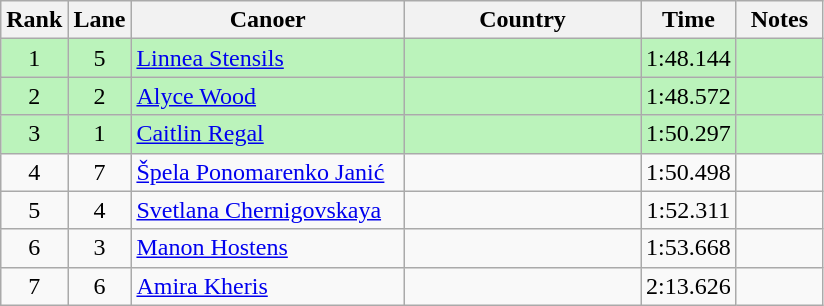<table class="wikitable" style="text-align:center;">
<tr>
<th width=30>Rank</th>
<th width=30>Lane</th>
<th width=175>Canoer</th>
<th width=150>Country</th>
<th width=30>Time</th>
<th width=50>Notes</th>
</tr>
<tr bgcolor="#bbf3bb">
<td>1</td>
<td>5</td>
<td align=left><a href='#'>Linnea Stensils</a></td>
<td align=left></td>
<td>1:48.144</td>
<td></td>
</tr>
<tr bgcolor="#bbf3bb">
<td>2</td>
<td>2</td>
<td align=left><a href='#'>Alyce Wood</a></td>
<td align=left></td>
<td>1:48.572</td>
<td></td>
</tr>
<tr bgcolor="#bbf3bb">
<td>3</td>
<td>1</td>
<td align=left><a href='#'>Caitlin Regal</a></td>
<td align=left></td>
<td>1:50.297</td>
<td></td>
</tr>
<tr>
<td>4</td>
<td>7</td>
<td align=left><a href='#'>Špela Ponomarenko Janić</a></td>
<td align=left></td>
<td>1:50.498</td>
<td></td>
</tr>
<tr>
<td>5</td>
<td>4</td>
<td align=left><a href='#'>Svetlana Chernigovskaya</a></td>
<td align=left></td>
<td>1:52.311</td>
<td></td>
</tr>
<tr>
<td>6</td>
<td>3</td>
<td align=left><a href='#'>Manon Hostens</a></td>
<td align=left></td>
<td>1:53.668</td>
<td></td>
</tr>
<tr>
<td>7</td>
<td>6</td>
<td align=left><a href='#'>Amira Kheris</a></td>
<td align=left></td>
<td>2:13.626</td>
<td></td>
</tr>
</table>
